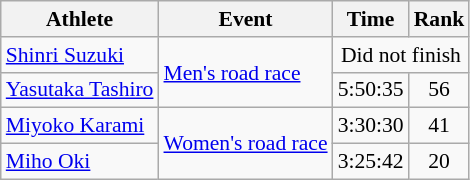<table class=wikitable style="font-size:90%">
<tr>
<th>Athlete</th>
<th>Event</th>
<th>Time</th>
<th>Rank</th>
</tr>
<tr align=center>
<td align=left><a href='#'>Shinri Suzuki</a></td>
<td align=left rowspan=2><a href='#'>Men's road race</a></td>
<td colspan=2>Did not finish</td>
</tr>
<tr align=center>
<td align=left><a href='#'>Yasutaka Tashiro</a></td>
<td>5:50:35</td>
<td>56</td>
</tr>
<tr align=center>
<td align=left><a href='#'>Miyoko Karami</a></td>
<td align=left rowspan=2><a href='#'>Women's road race</a></td>
<td>3:30:30</td>
<td>41</td>
</tr>
<tr align=center>
<td align=left><a href='#'>Miho Oki</a></td>
<td>3:25:42</td>
<td>20</td>
</tr>
</table>
